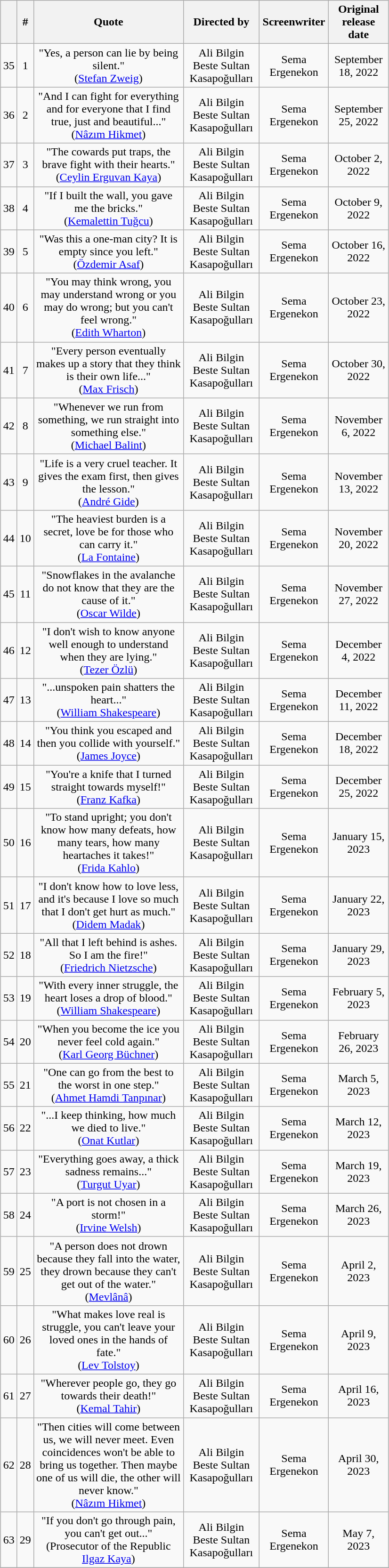<table class="wikitable" style="margin-left:auto; margin-right:auto; width:550px; text-align:center">
<tr>
<th></th>
<th>#</th>
<th>Quote</th>
<th>Directed by</th>
<th>Screenwriter</th>
<th>Original release date</th>
</tr>
<tr>
<td>35</td>
<td>1</td>
<td>"Yes, a person can lie by being silent."<br>(<a href='#'>Stefan Zweig</a>)</td>
<td>Ali Bilgin<br>Beste Sultan Kasapoğulları</td>
<td>Sema Ergenekon</td>
<td>September 18, 2022</td>
</tr>
<tr>
<td>36</td>
<td>2</td>
<td>"And I can fight for everything and for everyone that I find true, just and beautiful..."<br>(<a href='#'>Nâzım Hikmet</a>)</td>
<td>Ali Bilgin<br>Beste Sultan Kasapoğulları</td>
<td>Sema Ergenekon</td>
<td>September 25, 2022</td>
</tr>
<tr>
<td>37</td>
<td>3</td>
<td>"The cowards put traps, the brave fight with their hearts."<br>(<a href='#'>Ceylin Erguvan Kaya</a>)</td>
<td>Ali Bilgin<br>Beste Sultan Kasapoğulları</td>
<td>Sema Ergenekon</td>
<td>October 2, 2022</td>
</tr>
<tr>
<td>38</td>
<td>4</td>
<td>"If I built the wall, you gave me the bricks."<br>(<a href='#'>Kemalettin Tuğcu</a>)</td>
<td>Ali Bilgin<br>Beste Sultan Kasapoğulları</td>
<td>Sema Ergenekon</td>
<td>October 9, 2022</td>
</tr>
<tr>
<td>39</td>
<td>5</td>
<td>"Was this a one-man city? It is empty since you left."<br>(<a href='#'>Özdemir Asaf</a>)</td>
<td>Ali Bilgin<br>Beste Sultan Kasapoğulları</td>
<td>Sema Ergenekon</td>
<td>October 16, 2022</td>
</tr>
<tr>
<td>40</td>
<td>6</td>
<td>"You may think wrong, you may understand wrong or you may do wrong; but you can't feel wrong."<br>(<a href='#'>Edith Wharton</a>)</td>
<td>Ali Bilgin<br>Beste Sultan Kasapoğulları</td>
<td>Sema Ergenekon</td>
<td>October 23, 2022</td>
</tr>
<tr>
<td>41</td>
<td>7</td>
<td>"Every person eventually makes up a story that they think is their own life..."<br>(<a href='#'>Max Frisch</a>)</td>
<td>Ali Bilgin<br>Beste Sultan Kasapoğulları</td>
<td>Sema Ergenekon</td>
<td>October 30, 2022</td>
</tr>
<tr>
<td>42</td>
<td>8</td>
<td>"Whenever we run from something, we run straight into something else."<br>(<a href='#'>Michael Balint</a>)</td>
<td>Ali Bilgin<br>Beste Sultan Kasapoğulları</td>
<td>Sema Ergenekon</td>
<td>November 6, 2022</td>
</tr>
<tr>
<td>43</td>
<td>9</td>
<td>"Life is a very cruel teacher. It gives the exam first, then gives the lesson."<br>(<a href='#'>André Gide</a>)</td>
<td>Ali Bilgin<br>Beste Sultan Kasapoğulları</td>
<td>Sema Ergenekon</td>
<td>November 13, 2022</td>
</tr>
<tr>
<td>44</td>
<td>10</td>
<td>"The heaviest burden is a secret, love be for those who can carry it."<br>(<a href='#'>La Fontaine</a>)</td>
<td>Ali Bilgin<br>Beste Sultan Kasapoğulları</td>
<td>Sema Ergenekon</td>
<td>November 20, 2022</td>
</tr>
<tr>
<td>45</td>
<td>11</td>
<td>"Snowflakes in the avalanche do not know that they are the cause of it."<br>(<a href='#'>Oscar Wilde</a>)</td>
<td>Ali Bilgin<br>Beste Sultan Kasapoğulları</td>
<td>Sema Ergenekon</td>
<td>November 27, 2022</td>
</tr>
<tr>
<td>46</td>
<td>12</td>
<td>"I don't wish to know anyone well enough to understand when they are lying."<br>(<a href='#'>Tezer Özlü</a>)</td>
<td>Ali Bilgin<br>Beste Sultan Kasapoğulları</td>
<td>Sema Ergenekon</td>
<td>December 4, 2022</td>
</tr>
<tr>
<td>47</td>
<td>13</td>
<td>"...unspoken pain shatters the heart..."<br>(<a href='#'>William Shakespeare</a>)</td>
<td>Ali Bilgin<br>Beste Sultan Kasapoğulları</td>
<td>Sema Ergenekon</td>
<td>December 11, 2022</td>
</tr>
<tr>
<td>48</td>
<td>14</td>
<td>"You think you escaped and then you collide with yourself."<br>(<a href='#'>James Joyce</a>)</td>
<td>Ali Bilgin<br>Beste Sultan Kasapoğulları</td>
<td>Sema Ergenekon</td>
<td>December 18, 2022</td>
</tr>
<tr>
<td>49</td>
<td>15</td>
<td>"You're a knife that I turned straight towards myself!"<br>(<a href='#'>Franz Kafka</a>)</td>
<td>Ali Bilgin<br>Beste Sultan Kasapoğulları</td>
<td>Sema Ergenekon</td>
<td>December 25, 2022</td>
</tr>
<tr>
<td>50</td>
<td>16</td>
<td>"To stand upright; you don't know how many defeats, how many tears, how many heartaches it takes!"<br>(<a href='#'>Frida Kahlo</a>)</td>
<td>Ali Bilgin<br>Beste Sultan Kasapoğulları</td>
<td>Sema Ergenekon</td>
<td>January 15, 2023</td>
</tr>
<tr>
<td>51</td>
<td>17</td>
<td>"I don't know how to love less, and it's because I love so much that I don't get hurt as much."<br>(<a href='#'>Didem Madak</a>)</td>
<td>Ali Bilgin<br>Beste Sultan Kasapoğulları</td>
<td>Sema Ergenekon</td>
<td>January 22, 2023</td>
</tr>
<tr>
<td>52</td>
<td>18</td>
<td>"All that I left behind is ashes. So I am the fire!"<br>(<a href='#'>Friedrich Nietzsche</a>)</td>
<td>Ali Bilgin<br>Beste Sultan Kasapoğulları</td>
<td>Sema Ergenekon</td>
<td>January 29, 2023</td>
</tr>
<tr>
<td>53</td>
<td>19</td>
<td>"With every inner struggle, the heart loses a drop of blood."<br>(<a href='#'>William Shakespeare</a>)</td>
<td>Ali Bilgin<br>Beste Sultan Kasapoğulları</td>
<td>Sema Ergenekon</td>
<td>February 5, 2023</td>
</tr>
<tr>
<td>54</td>
<td>20</td>
<td>"When you become the ice you never feel cold again."<br>(<a href='#'>Karl Georg Büchner</a>)</td>
<td>Ali Bilgin<br>Beste Sultan Kasapoğulları</td>
<td>Sema Ergenekon</td>
<td>February 26, 2023</td>
</tr>
<tr>
<td>55</td>
<td>21</td>
<td>"One can go from the best to the worst in one step."<br>(<a href='#'>Ahmet Hamdi Tanpınar</a>)</td>
<td>Ali Bilgin<br>Beste Sultan Kasapoğulları</td>
<td>Sema Ergenekon</td>
<td>March 5, 2023</td>
</tr>
<tr>
<td>56</td>
<td>22</td>
<td>"...I keep thinking, how much we died to live."<br>(<a href='#'>Onat Kutlar</a>)</td>
<td>Ali Bilgin<br>Beste Sultan Kasapoğulları</td>
<td>Sema Ergenekon</td>
<td>March 12, 2023</td>
</tr>
<tr>
<td>57</td>
<td>23</td>
<td>"Everything goes away, a thick sadness remains..."<br>(<a href='#'>Turgut Uyar</a>)</td>
<td>Ali Bilgin<br>Beste Sultan Kasapoğulları</td>
<td>Sema Ergenekon</td>
<td>March 19, 2023</td>
</tr>
<tr>
<td>58</td>
<td>24</td>
<td>"A port is not chosen in a storm!"<br>(<a href='#'>Irvine Welsh</a>)</td>
<td>Ali Bilgin<br>Beste Sultan Kasapoğulları</td>
<td>Sema Ergenekon</td>
<td>March 26, 2023</td>
</tr>
<tr>
<td>59</td>
<td>25</td>
<td>"A person does not drown because they fall into the water, they drown because they can't get out of the water."<br>(<a href='#'>Mevlânâ</a>)</td>
<td>Ali Bilgin<br>Beste Sultan Kasapoğulları</td>
<td>Sema Ergenekon</td>
<td>April 2, 2023</td>
</tr>
<tr>
<td>60</td>
<td>26</td>
<td>"What makes love real is struggle, you can't leave your loved ones in the hands of fate."<br>(<a href='#'>Lev Tolstoy</a>)</td>
<td>Ali Bilgin<br>Beste Sultan Kasapoğulları</td>
<td>Sema Ergenekon</td>
<td>April 9, 2023</td>
</tr>
<tr>
<td>61</td>
<td>27</td>
<td>"Wherever people go, they go towards their death!"<br>(<a href='#'>Kemal Tahir</a>)</td>
<td>Ali Bilgin<br>Beste Sultan Kasapoğulları</td>
<td>Sema Ergenekon</td>
<td>April 16, 2023</td>
</tr>
<tr>
<td>62</td>
<td>28</td>
<td>"Then cities will come between us, we will never meet. Even coincidences won't be able to bring us together. Then maybe one of us will die, the other will never know."<br>(<a href='#'>Nâzım Hikmet</a>)</td>
<td>Ali Bilgin<br>Beste Sultan Kasapoğulları</td>
<td>Sema Ergenekon</td>
<td>April 30, 2023</td>
</tr>
<tr>
<td>63</td>
<td>29</td>
<td>"If you don't go through pain, you can't get out..."<br>(Prosecutor of the Republic <a href='#'>Ilgaz Kaya</a>)</td>
<td>Ali Bilgin<br>Beste Sultan Kasapoğulları</td>
<td>Sema Ergenekon</td>
<td>May 7, 2023</td>
</tr>
<tr>
</tr>
</table>
